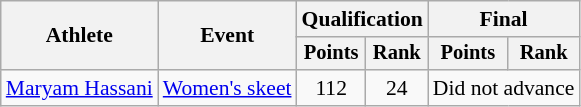<table class="wikitable" style="font-size:90%">
<tr>
<th rowspan="2">Athlete</th>
<th rowspan="2">Event</th>
<th colspan=2>Qualification</th>
<th colspan=2>Final</th>
</tr>
<tr style="font-size:95%">
<th>Points</th>
<th>Rank</th>
<th>Points</th>
<th>Rank</th>
</tr>
<tr align=center>
<td align=left><a href='#'>Maryam Hassani</a></td>
<td align=left><a href='#'>Women's skeet</a></td>
<td>112</td>
<td>24</td>
<td colspan=2>Did not advance</td>
</tr>
</table>
